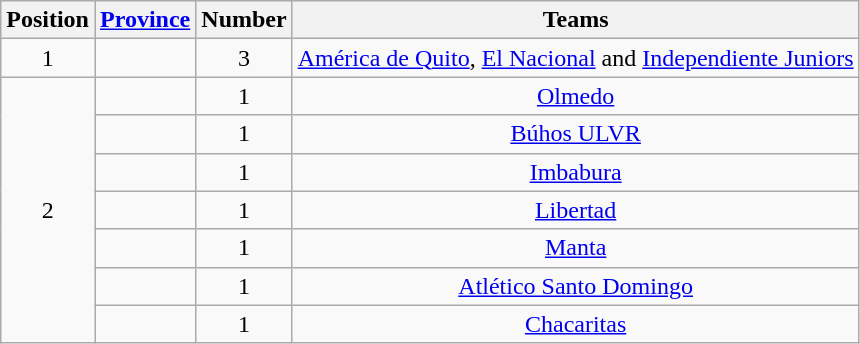<table class="wikitable">
<tr>
<th>Position</th>
<th><a href='#'>Province</a></th>
<th>Number</th>
<th>Teams</th>
</tr>
<tr>
<td align=center rowspan="1">1</td>
<td></td>
<td align=center>3</td>
<td align=center><a href='#'>América de Quito</a>, <a href='#'>El Nacional</a> and <a href='#'>Independiente Juniors</a></td>
</tr>
<tr>
<td align=center rowspan="7">2</td>
<td></td>
<td align=center>1</td>
<td align=center><a href='#'>Olmedo</a></td>
</tr>
<tr>
<td></td>
<td align=center>1</td>
<td align=center><a href='#'>Búhos ULVR</a></td>
</tr>
<tr>
<td></td>
<td align=center>1</td>
<td align=center><a href='#'>Imbabura</a></td>
</tr>
<tr>
<td></td>
<td align=center>1</td>
<td align=center><a href='#'>Libertad</a></td>
</tr>
<tr>
<td></td>
<td align=center>1</td>
<td align=center><a href='#'>Manta</a></td>
</tr>
<tr>
<td></td>
<td align=center>1</td>
<td align=center><a href='#'>Atlético Santo Domingo</a></td>
</tr>
<tr>
<td></td>
<td align=center>1</td>
<td align=center><a href='#'>Chacaritas</a></td>
</tr>
</table>
